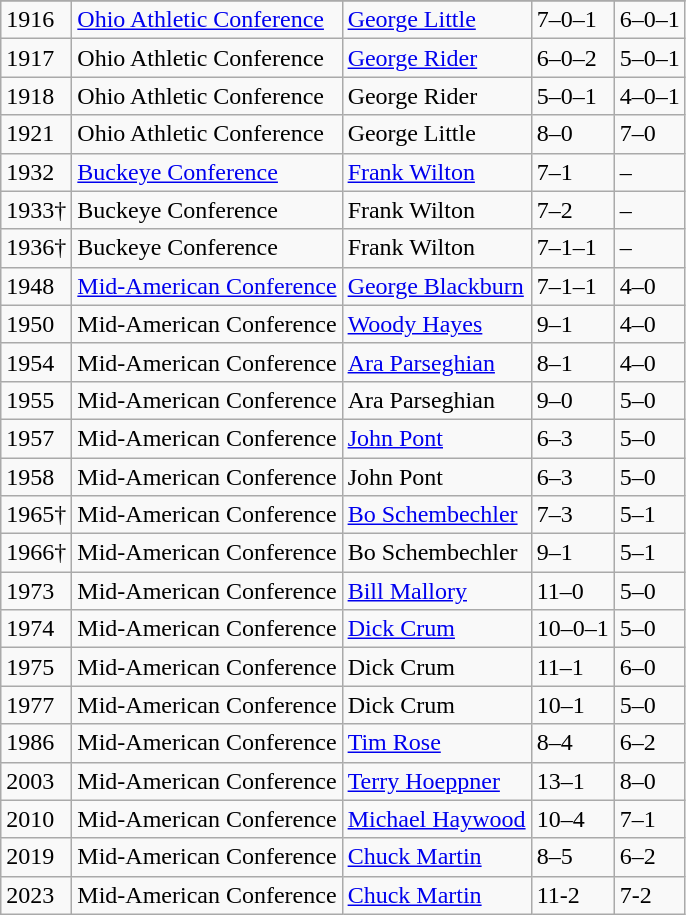<table class="wikitable">
<tr>
</tr>
<tr>
<td>1916</td>
<td><a href='#'>Ohio Athletic Conference</a></td>
<td><a href='#'>George Little</a></td>
<td>7–0–1</td>
<td>6–0–1</td>
</tr>
<tr>
<td>1917</td>
<td>Ohio Athletic Conference</td>
<td><a href='#'>George Rider</a></td>
<td>6–0–2</td>
<td>5–0–1</td>
</tr>
<tr>
<td>1918</td>
<td>Ohio Athletic Conference</td>
<td>George Rider</td>
<td>5–0–1</td>
<td>4–0–1</td>
</tr>
<tr>
<td>1921</td>
<td>Ohio Athletic Conference</td>
<td>George Little</td>
<td>8–0</td>
<td>7–0</td>
</tr>
<tr>
<td>1932</td>
<td><a href='#'>Buckeye Conference</a></td>
<td><a href='#'>Frank Wilton</a></td>
<td>7–1</td>
<td>–</td>
</tr>
<tr>
<td>1933†</td>
<td>Buckeye Conference</td>
<td>Frank Wilton</td>
<td>7–2</td>
<td>–</td>
</tr>
<tr>
<td>1936†</td>
<td>Buckeye Conference</td>
<td>Frank Wilton</td>
<td>7–1–1</td>
<td>–</td>
</tr>
<tr>
<td>1948</td>
<td><a href='#'>Mid-American Conference</a></td>
<td><a href='#'>George Blackburn</a></td>
<td>7–1–1</td>
<td>4–0</td>
</tr>
<tr>
<td>1950</td>
<td>Mid-American Conference</td>
<td><a href='#'>Woody Hayes</a></td>
<td>9–1</td>
<td>4–0</td>
</tr>
<tr>
<td>1954</td>
<td>Mid-American Conference</td>
<td><a href='#'>Ara Parseghian</a></td>
<td>8–1</td>
<td>4–0</td>
</tr>
<tr>
<td>1955</td>
<td>Mid-American Conference</td>
<td>Ara Parseghian</td>
<td>9–0</td>
<td>5–0</td>
</tr>
<tr>
<td>1957</td>
<td>Mid-American Conference</td>
<td><a href='#'>John Pont</a></td>
<td>6–3</td>
<td>5–0</td>
</tr>
<tr>
<td>1958</td>
<td>Mid-American Conference</td>
<td>John Pont</td>
<td>6–3</td>
<td>5–0</td>
</tr>
<tr>
<td>1965†</td>
<td>Mid-American Conference</td>
<td><a href='#'>Bo Schembechler</a></td>
<td>7–3</td>
<td>5–1</td>
</tr>
<tr>
<td>1966†</td>
<td>Mid-American Conference</td>
<td>Bo Schembechler</td>
<td>9–1</td>
<td>5–1</td>
</tr>
<tr>
<td>1973</td>
<td>Mid-American Conference</td>
<td><a href='#'>Bill Mallory</a></td>
<td>11–0</td>
<td>5–0</td>
</tr>
<tr>
<td>1974</td>
<td>Mid-American Conference</td>
<td><a href='#'>Dick Crum</a></td>
<td>10–0–1</td>
<td>5–0</td>
</tr>
<tr>
<td>1975</td>
<td>Mid-American Conference</td>
<td>Dick Crum</td>
<td>11–1</td>
<td>6–0</td>
</tr>
<tr>
<td>1977</td>
<td>Mid-American Conference</td>
<td>Dick Crum</td>
<td>10–1</td>
<td>5–0</td>
</tr>
<tr>
<td>1986</td>
<td>Mid-American Conference</td>
<td><a href='#'>Tim Rose</a></td>
<td>8–4</td>
<td>6–2</td>
</tr>
<tr>
<td>2003</td>
<td>Mid-American Conference</td>
<td><a href='#'>Terry Hoeppner</a></td>
<td>13–1</td>
<td>8–0</td>
</tr>
<tr>
<td>2010</td>
<td>Mid-American Conference</td>
<td><a href='#'>Michael Haywood</a></td>
<td>10–4</td>
<td>7–1</td>
</tr>
<tr>
<td>2019</td>
<td>Mid-American Conference</td>
<td><a href='#'>Chuck Martin</a></td>
<td>8–5</td>
<td>6–2</td>
</tr>
<tr>
<td>2023</td>
<td>Mid-American Conference</td>
<td><a href='#'>Chuck Martin</a></td>
<td>11-2</td>
<td>7-2</td>
</tr>
</table>
